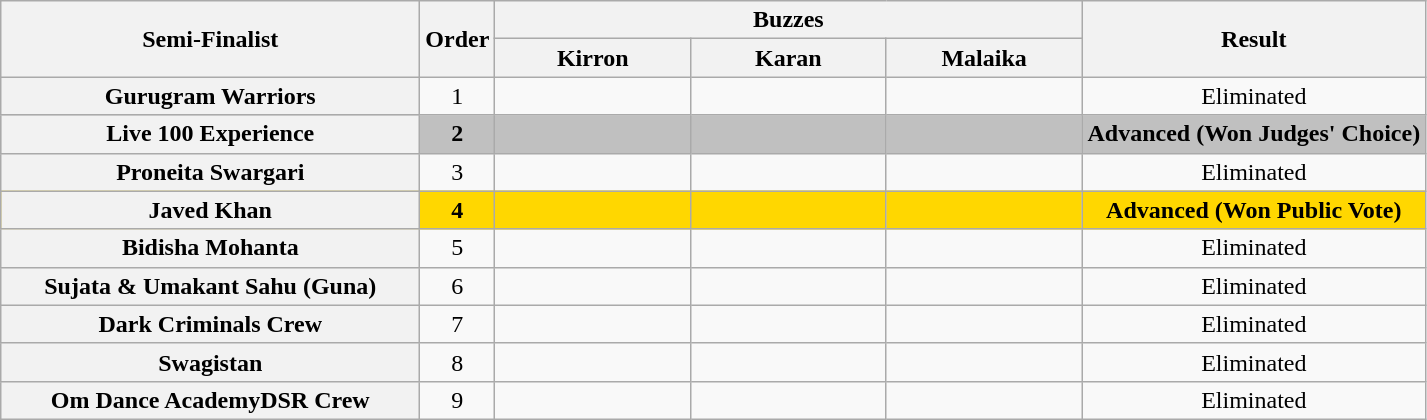<table class="wikitable plainrowheaders sortable" style="text-align:center;">
<tr>
<th scope="col" rowspan="2" class="unsortable" scope="col" style="width:17em;">Semi-Finalist</th>
<th scope="col" rowspan="2" scope="col" style="width:1em;">Order</th>
<th scope="col" colspan="3" class="unsortable" scope="col" style="width:24em;">Buzzes</th>
<th scope="col" rowspan="2">Result</th>
</tr>
<tr>
<th scope="col" class="unsortable" style="width:6em;">Kirron</th>
<th scope="col" class="unsortable" style="width:6em;">Karan</th>
<th scope="col" class="unsortable" style="width:6em;">Malaika</th>
</tr>
<tr>
<th scope="row">Gurugram Warriors</th>
<td>1</td>
<td></td>
<td></td>
<td></td>
<td>Eliminated</td>
</tr>
<tr style="background:silver;">
<th scope="row"><strong>Live 100 Experience</strong></th>
<td><strong>2</strong></td>
<td></td>
<td></td>
<td></td>
<td><strong>Advanced (Won Judges' Choice)</strong></td>
</tr>
<tr>
<th scope="row">Proneita Swargari</th>
<td>3</td>
<td></td>
<td></td>
<td></td>
<td>Eliminated</td>
</tr>
<tr - style="background: gold" |>
<th scope="row"><strong>Javed Khan</strong></th>
<td><strong>4</strong></td>
<td></td>
<td></td>
<td></td>
<td><strong>Advanced (Won Public Vote)</strong></td>
</tr>
<tr>
<th scope="row">Bidisha Mohanta</th>
<td>5</td>
<td></td>
<td></td>
<td></td>
<td>Eliminated</td>
</tr>
<tr>
<th scope="row">Sujata & Umakant Sahu (Guna)</th>
<td>6</td>
<td></td>
<td></td>
<td></td>
<td>Eliminated</td>
</tr>
<tr>
<th scope="row">Dark Criminals Crew</th>
<td>7</td>
<td></td>
<td></td>
<td></td>
<td>Eliminated</td>
</tr>
<tr>
<th scope="row">Swagistan</th>
<td>8</td>
<td></td>
<td></td>
<td></td>
<td>Eliminated</td>
</tr>
<tr>
<th scope="row">Om Dance AcademyDSR Crew</th>
<td>9</td>
<td></td>
<td></td>
<td></td>
<td>Eliminated</td>
</tr>
</table>
